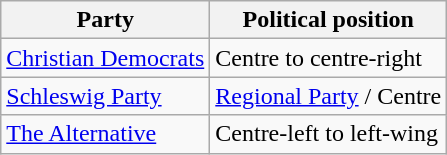<table class="wikitable mw-collapsible mw-collapsed">
<tr>
<th>Party</th>
<th>Political position</th>
</tr>
<tr>
<td><a href='#'>Christian Democrats</a></td>
<td>Centre to centre-right</td>
</tr>
<tr>
<td><a href='#'>Schleswig Party</a></td>
<td><a href='#'>Regional Party</a> / Centre</td>
</tr>
<tr>
<td><a href='#'>The Alternative</a></td>
<td>Centre-left to left-wing</td>
</tr>
</table>
